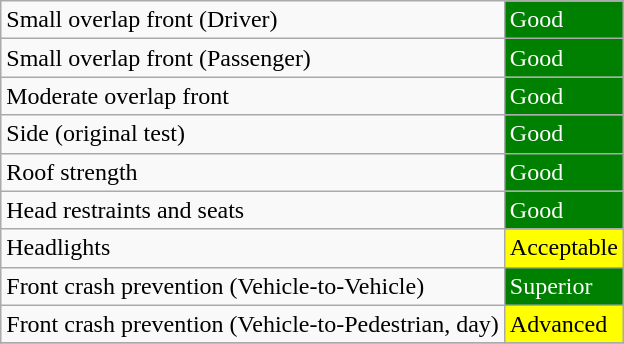<table class="wikitable">
<tr>
<td>Small overlap front (Driver)</td>
<td style="color:white;background: green">Good</td>
</tr>
<tr>
<td>Small overlap front (Passenger)</td>
<td style="color:white;background: green">Good</td>
</tr>
<tr>
<td>Moderate overlap front</td>
<td style="color:white;background: green">Good</td>
</tr>
<tr>
<td>Side (original test)</td>
<td style="color:white;background: green">Good</td>
</tr>
<tr>
<td>Roof strength</td>
<td style="color:white;background: green">Good</td>
</tr>
<tr>
<td>Head restraints and seats</td>
<td style="color:white;background: green">Good</td>
</tr>
<tr>
<td>Headlights</td>
<td style="background: yellow">Acceptable</td>
</tr>
<tr>
<td>Front crash prevention (Vehicle-to-Vehicle)</td>
<td style="color:white;background: green">Superior</td>
</tr>
<tr>
<td>Front crash prevention (Vehicle-to-Pedestrian, day)</td>
<td style="background: yellow">Advanced</td>
</tr>
<tr>
</tr>
</table>
